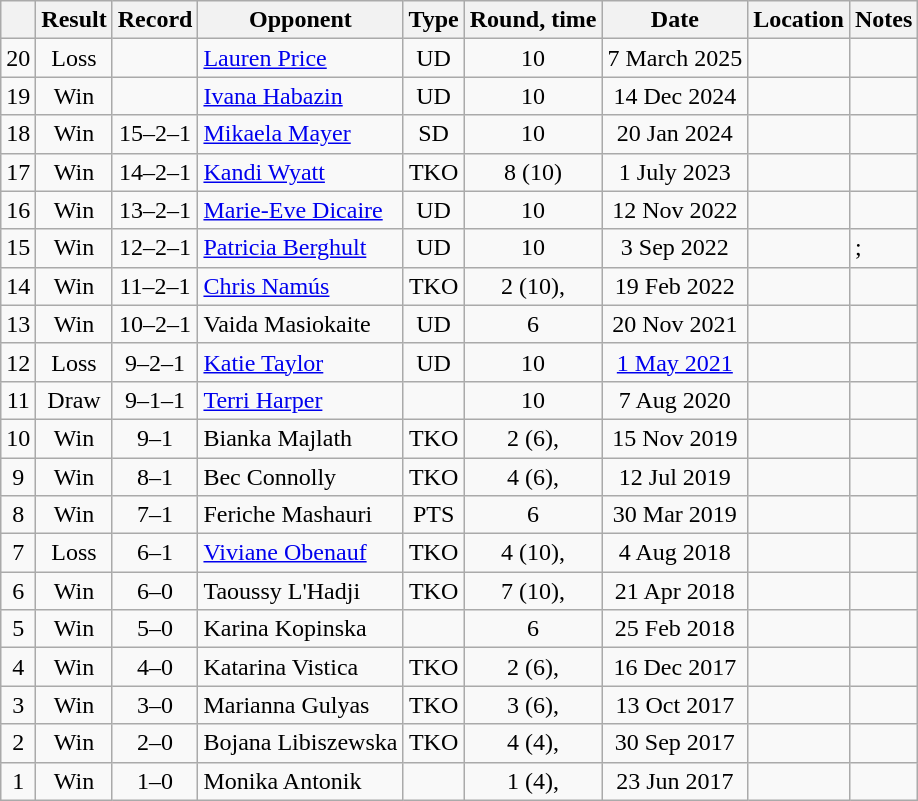<table class=wikitable style=text-align:center>
<tr>
<th></th>
<th>Result</th>
<th>Record</th>
<th>Opponent</th>
<th>Type</th>
<th>Round, time</th>
<th>Date</th>
<th>Location</th>
<th>Notes</th>
</tr>
<tr>
<td>20</td>
<td>Loss</td>
<td></td>
<td align=left><a href='#'>Lauren Price</a></td>
<td>UD</td>
<td>10</td>
<td>7 March 2025</td>
<td align=left></td>
<td align=left></td>
</tr>
<tr>
<td>19</td>
<td>Win</td>
<td></td>
<td align=left><a href='#'>Ivana Habazin</a></td>
<td>UD</td>
<td>10</td>
<td>14 Dec 2024</td>
<td align=left></td>
<td align=left></td>
</tr>
<tr>
<td>18</td>
<td>Win</td>
<td>15–2–1</td>
<td align=left><a href='#'>Mikaela Mayer</a></td>
<td>SD</td>
<td>10</td>
<td>20 Jan 2024</td>
<td align=left></td>
<td align=left></td>
</tr>
<tr>
<td>17</td>
<td>Win</td>
<td>14–2–1</td>
<td align=left><a href='#'>Kandi Wyatt</a></td>
<td>TKO</td>
<td>8 (10)</td>
<td>1 July 2023</td>
<td align=left></td>
<td align=left></td>
</tr>
<tr>
<td>16</td>
<td>Win</td>
<td>13–2–1</td>
<td align=left><a href='#'>Marie-Eve Dicaire</a></td>
<td>UD</td>
<td>10</td>
<td>12 Nov 2022</td>
<td align=left></td>
<td align=left><br></td>
</tr>
<tr>
<td>15</td>
<td>Win</td>
<td>12–2–1</td>
<td align=left><a href='#'>Patricia Berghult</a></td>
<td>UD</td>
<td>10</td>
<td>3 Sep 2022</td>
<td align=left></td>
<td align=left>;<br></td>
</tr>
<tr>
<td>14</td>
<td>Win</td>
<td>11–2–1</td>
<td align=left><a href='#'>Chris Namús</a></td>
<td>TKO</td>
<td>2 (10), </td>
<td>19 Feb 2022</td>
<td align=left></td>
<td align=left></td>
</tr>
<tr>
<td>13</td>
<td>Win</td>
<td>10–2–1</td>
<td align=left>Vaida Masiokaite</td>
<td>UD</td>
<td>6</td>
<td>20 Nov 2021</td>
<td align=left></td>
<td align=left></td>
</tr>
<tr>
<td>12</td>
<td>Loss</td>
<td>9–2–1</td>
<td align=left><a href='#'>Katie Taylor</a></td>
<td>UD</td>
<td>10</td>
<td><a href='#'>1 May 2021</a></td>
<td align=left></td>
<td align=left></td>
</tr>
<tr>
<td>11</td>
<td>Draw</td>
<td>9–1–1</td>
<td align=left><a href='#'>Terri Harper</a></td>
<td></td>
<td>10</td>
<td>7 Aug 2020</td>
<td align=left></td>
<td align=left></td>
</tr>
<tr>
<td>10</td>
<td>Win</td>
<td>9–1</td>
<td align=left>Bianka Majlath</td>
<td>TKO</td>
<td>2 (6), </td>
<td>15 Nov 2019</td>
<td align=left></td>
<td align=left></td>
</tr>
<tr>
<td>9</td>
<td>Win</td>
<td>8–1</td>
<td align=left>Bec Connolly</td>
<td>TKO</td>
<td>4 (6), </td>
<td>12 Jul 2019</td>
<td align=left></td>
<td align=left></td>
</tr>
<tr>
<td>8</td>
<td>Win</td>
<td>7–1</td>
<td align=left>Feriche Mashauri</td>
<td>PTS</td>
<td>6</td>
<td>30 Mar 2019</td>
<td align=left></td>
<td align=left></td>
</tr>
<tr>
<td>7</td>
<td>Loss</td>
<td>6–1</td>
<td align=left><a href='#'>Viviane Obenauf</a></td>
<td>TKO</td>
<td>4 (10), </td>
<td>4 Aug 2018</td>
<td align=left></td>
<td align=left></td>
</tr>
<tr>
<td>6</td>
<td>Win</td>
<td>6–0</td>
<td align=left>Taoussy L'Hadji</td>
<td>TKO</td>
<td>7 (10), </td>
<td>21 Apr 2018</td>
<td align=left></td>
<td align=left></td>
</tr>
<tr>
<td>5</td>
<td>Win</td>
<td>5–0</td>
<td align=left>Karina Kopinska</td>
<td></td>
<td>6</td>
<td>25 Feb 2018</td>
<td align=left></td>
<td align=left></td>
</tr>
<tr>
<td>4</td>
<td>Win</td>
<td>4–0</td>
<td align=left>Katarina Vistica</td>
<td>TKO</td>
<td>2 (6), </td>
<td>16 Dec 2017</td>
<td align=left></td>
<td align=left></td>
</tr>
<tr>
<td>3</td>
<td>Win</td>
<td>3–0</td>
<td align=left>Marianna Gulyas</td>
<td>TKO</td>
<td>3 (6), </td>
<td>13 Oct 2017</td>
<td align=left></td>
<td align=left></td>
</tr>
<tr>
<td>2</td>
<td>Win</td>
<td>2–0</td>
<td align=left>Bojana Libiszewska</td>
<td>TKO</td>
<td>4 (4), </td>
<td>30 Sep 2017</td>
<td align=left></td>
<td align=left></td>
</tr>
<tr>
<td>1</td>
<td>Win</td>
<td>1–0</td>
<td align=left>Monika Antonik</td>
<td></td>
<td>1 (4), </td>
<td>23 Jun 2017</td>
<td align=left></td>
<td align=left></td>
</tr>
</table>
